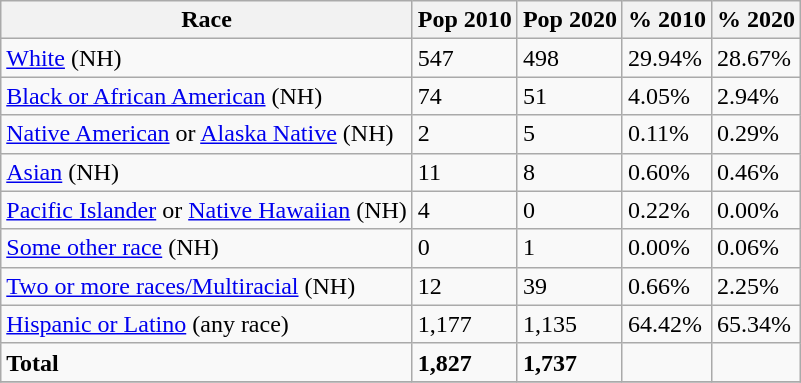<table class="wikitable">
<tr>
<th>Race</th>
<th>Pop 2010</th>
<th>Pop 2020</th>
<th>% 2010</th>
<th>% 2020</th>
</tr>
<tr>
<td><a href='#'>White</a> (NH)</td>
<td>547</td>
<td>498</td>
<td>29.94%</td>
<td>28.67%</td>
</tr>
<tr>
<td><a href='#'>Black or African American</a> (NH)</td>
<td>74</td>
<td>51</td>
<td>4.05%</td>
<td>2.94%</td>
</tr>
<tr>
<td><a href='#'>Native American</a> or <a href='#'>Alaska Native</a> (NH)</td>
<td>2</td>
<td>5</td>
<td>0.11%</td>
<td>0.29%</td>
</tr>
<tr>
<td><a href='#'>Asian</a> (NH)</td>
<td>11</td>
<td>8</td>
<td>0.60%</td>
<td>0.46%</td>
</tr>
<tr>
<td><a href='#'>Pacific Islander</a> or <a href='#'>Native Hawaiian</a> (NH)</td>
<td>4</td>
<td>0</td>
<td>0.22%</td>
<td>0.00%</td>
</tr>
<tr>
<td><a href='#'>Some other race</a> (NH)</td>
<td>0</td>
<td>1</td>
<td>0.00%</td>
<td>0.06%</td>
</tr>
<tr>
<td><a href='#'>Two or more races/Multiracial</a> (NH)</td>
<td>12</td>
<td>39</td>
<td>0.66%</td>
<td>2.25%</td>
</tr>
<tr>
<td><a href='#'>Hispanic or Latino</a> (any race)</td>
<td>1,177</td>
<td>1,135</td>
<td>64.42%</td>
<td>65.34%</td>
</tr>
<tr>
<td><strong>Total</strong></td>
<td><strong>1,827</strong></td>
<td><strong>1,737</strong></td>
<td></td>
<td></td>
</tr>
<tr>
</tr>
</table>
